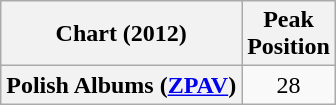<table class="wikitable plainrowheaders" style="text-align:center">
<tr>
<th scope="col">Chart (2012)</th>
<th scope="col">Peak<br> Position</th>
</tr>
<tr>
<th scope="row">Polish Albums (<a href='#'>ZPAV</a>)</th>
<td style="text-align:center;">28</td>
</tr>
</table>
